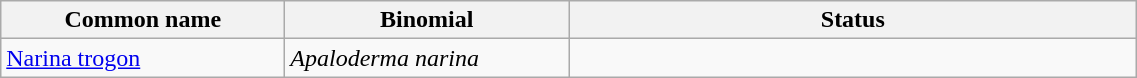<table width=60% class="wikitable">
<tr>
<th width=25%>Common name</th>
<th width=25%>Binomial</th>
<th width=50%>Status</th>
</tr>
<tr>
<td><a href='#'>Narina trogon</a></td>
<td><em>Apaloderma narina</em></td>
<td></td>
</tr>
</table>
